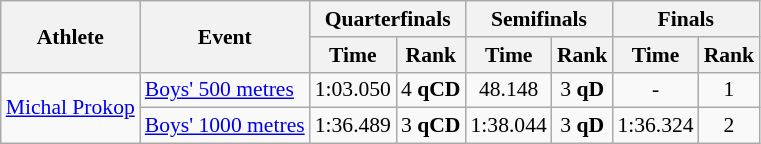<table class="wikitable" style="font-size:90%;">
<tr>
<th rowspan=2>Athlete</th>
<th rowspan=2>Event</th>
<th colspan=2>Quarterfinals</th>
<th colspan=2>Semifinals</th>
<th colspan=2>Finals</th>
</tr>
<tr>
<th>Time</th>
<th>Rank</th>
<th>Time</th>
<th>Rank</th>
<th>Time</th>
<th>Rank</th>
</tr>
<tr>
<td rowspan=2><a href='#'>Michal Prokop</a></td>
<td><a href='#'>Boys' 500 metres</a></td>
<td align=center>1:03.050</td>
<td align=center>4 <strong>qCD</strong></td>
<td align=center>48.148</td>
<td align=center>3 <strong>qD</strong></td>
<td align=center>-</td>
<td align=center>1</td>
</tr>
<tr>
<td><a href='#'>Boys' 1000 metres</a></td>
<td align=center>1:36.489</td>
<td align=center>3 <strong>qCD</strong></td>
<td align=center>1:38.044</td>
<td align=center>3 <strong>qD</strong></td>
<td align=center>1:36.324</td>
<td align=center>2</td>
</tr>
</table>
